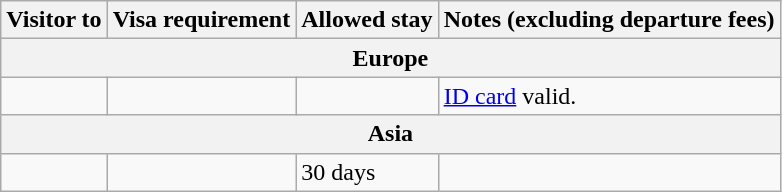<table class="wikitable">
<tr>
<th>Visitor to</th>
<th>Visa requirement</th>
<th>Allowed stay</th>
<th>Notes (excluding departure fees)</th>
</tr>
<tr>
<th colspan="4">Europe</th>
</tr>
<tr>
<td></td>
<td></td>
<td></td>
<td><a href='#'>ID card</a> valid.</td>
</tr>
<tr>
<th colspan="4">Asia</th>
</tr>
<tr>
<td></td>
<td></td>
<td>30 days</td>
<td></td>
</tr>
</table>
